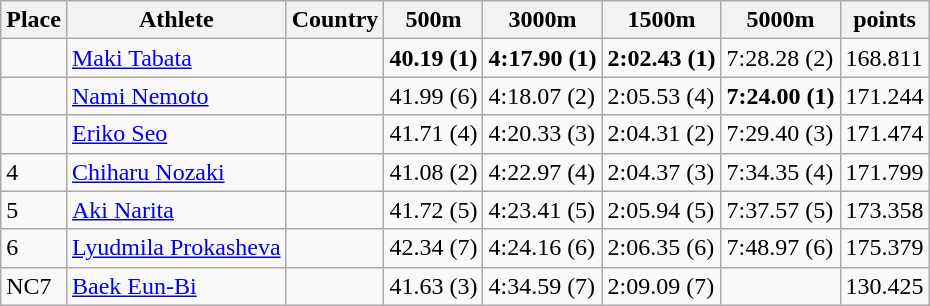<table class="wikitable">
<tr>
<th>Place</th>
<th>Athlete</th>
<th>Country</th>
<th>500m</th>
<th>3000m</th>
<th>1500m</th>
<th>5000m</th>
<th>points</th>
</tr>
<tr>
<td></td>
<td><a href='#'>Maki Tabata</a></td>
<td></td>
<td><strong>40.19 (1)</strong></td>
<td><strong>4:17.90 (1)</strong></td>
<td><strong>2:02.43 (1)</strong></td>
<td>7:28.28 (2)</td>
<td>168.811</td>
</tr>
<tr>
<td></td>
<td><a href='#'>Nami Nemoto</a></td>
<td></td>
<td>41.99 (6)</td>
<td>4:18.07 (2)</td>
<td>2:05.53 (4)</td>
<td><strong>7:24.00 (1)</strong></td>
<td>171.244</td>
</tr>
<tr>
<td></td>
<td><a href='#'>Eriko Seo</a></td>
<td></td>
<td>41.71 (4)</td>
<td>4:20.33 (3)</td>
<td>2:04.31 (2)</td>
<td>7:29.40 (3)</td>
<td>171.474</td>
</tr>
<tr>
<td>4</td>
<td><a href='#'>Chiharu Nozaki</a></td>
<td></td>
<td>41.08 (2)</td>
<td>4:22.97 (4)</td>
<td>2:04.37 (3)</td>
<td>7:34.35 (4)</td>
<td>171.799</td>
</tr>
<tr>
<td>5</td>
<td><a href='#'>Aki Narita</a></td>
<td></td>
<td>41.72 (5)</td>
<td>4:23.41 (5)</td>
<td>2:05.94 (5)</td>
<td>7:37.57 (5)</td>
<td>173.358</td>
</tr>
<tr>
<td>6</td>
<td><a href='#'>Lyudmila Prokasheva</a></td>
<td></td>
<td>42.34 (7)</td>
<td>4:24.16 (6)</td>
<td>2:06.35 (6)</td>
<td>7:48.97 (6)</td>
<td>175.379</td>
</tr>
<tr>
<td>NC7</td>
<td><a href='#'>Baek Eun-Bi</a></td>
<td></td>
<td>41.63 (3)</td>
<td>4:34.59 (7)</td>
<td>2:09.09 (7)</td>
<td></td>
<td>130.425</td>
</tr>
</table>
